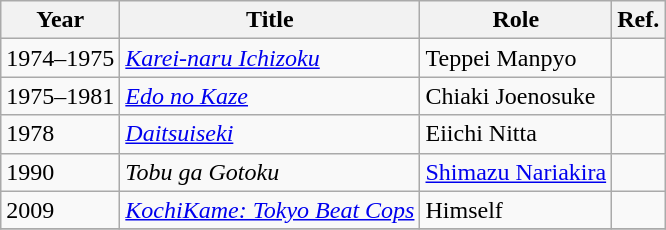<table class="wikitable sortable">
<tr>
<th>Year</th>
<th>Title</th>
<th>Role</th>
<th class="unsortable">Ref.</th>
</tr>
<tr>
<td>1974–1975</td>
<td><em><a href='#'>Karei-naru Ichizoku</a></em></td>
<td>Teppei Manpyo</td>
<td></td>
</tr>
<tr>
<td>1975–1981</td>
<td><em><a href='#'>Edo no Kaze</a></em></td>
<td>Chiaki Joenosuke</td>
<td></td>
</tr>
<tr>
<td>1978</td>
<td><em><a href='#'>Daitsuiseki</a></em></td>
<td>Eiichi Nitta</td>
<td></td>
</tr>
<tr>
<td>1990</td>
<td><em>Tobu ga Gotoku</em></td>
<td><a href='#'>Shimazu Nariakira</a></td>
<td></td>
</tr>
<tr>
<td>2009</td>
<td><em><a href='#'>KochiKame: Tokyo Beat Cops</a></em></td>
<td>Himself</td>
<td></td>
</tr>
<tr>
</tr>
</table>
